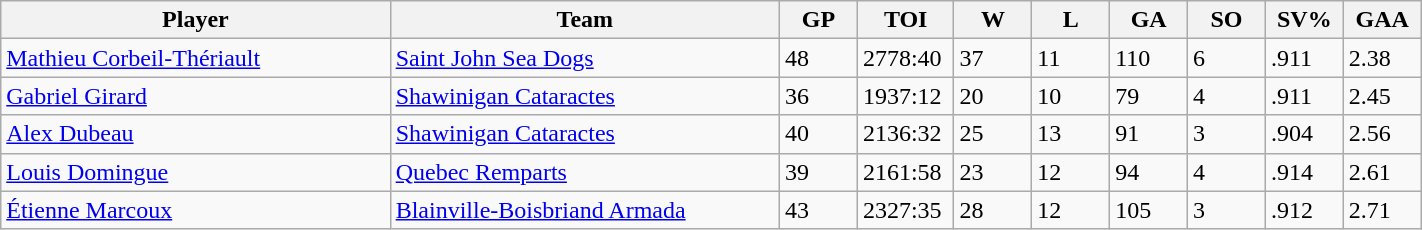<table class="wikitable" style="width: 75%">
<tr>
<th width=25%>Player</th>
<th width=25%>Team</th>
<th width=5%>GP</th>
<th width=5%>TOI</th>
<th width=5%>W</th>
<th width=5%>L</th>
<th width=5%>GA</th>
<th width=5%>SO</th>
<th width=5%>SV%</th>
<th width=5%>GAA</th>
</tr>
<tr>
<td><a href='#'>Mathieu Corbeil-Thériault</a></td>
<td><a href='#'>Saint John Sea Dogs</a></td>
<td>48</td>
<td>2778:40</td>
<td>37</td>
<td>11</td>
<td>110</td>
<td>6</td>
<td>.911</td>
<td>2.38</td>
</tr>
<tr>
<td><a href='#'>Gabriel Girard</a></td>
<td><a href='#'>Shawinigan Cataractes</a></td>
<td>36</td>
<td>1937:12</td>
<td>20</td>
<td>10</td>
<td>79</td>
<td>4</td>
<td>.911</td>
<td>2.45</td>
</tr>
<tr>
<td><a href='#'>Alex Dubeau</a></td>
<td><a href='#'>Shawinigan Cataractes</a></td>
<td>40</td>
<td>2136:32</td>
<td>25</td>
<td>13</td>
<td>91</td>
<td>3</td>
<td>.904</td>
<td>2.56</td>
</tr>
<tr>
<td><a href='#'>Louis Domingue</a></td>
<td><a href='#'>Quebec Remparts</a></td>
<td>39</td>
<td>2161:58</td>
<td>23</td>
<td>12</td>
<td>94</td>
<td>4</td>
<td>.914</td>
<td>2.61</td>
</tr>
<tr>
<td><a href='#'>Étienne Marcoux</a></td>
<td><a href='#'>Blainville-Boisbriand Armada</a></td>
<td>43</td>
<td>2327:35</td>
<td>28</td>
<td>12</td>
<td>105</td>
<td>3</td>
<td>.912</td>
<td>2.71</td>
</tr>
</table>
